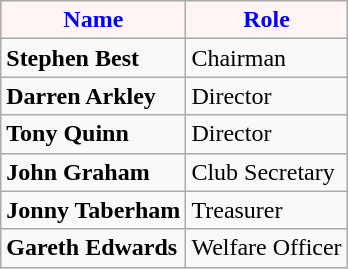<table class="wikitable">
<tr>
<th style="background:#FFF5F5; color:blue;" scope="col";>Name</th>
<th style="background:#FFF5F5; color:blue;" scope="col";>Role</th>
</tr>
<tr>
<td> <strong> Stephen Best</strong></td>
<td>Chairman</td>
</tr>
<tr>
<td> <strong> Darren Arkley</strong></td>
<td>Director</td>
</tr>
<tr>
<td> <strong> Tony Quinn</strong></td>
<td>Director</td>
</tr>
<tr>
<td> <strong> John Graham</strong></td>
<td>Club Secretary</td>
</tr>
<tr>
<td> <strong> Jonny Taberham</strong></td>
<td>Treasurer</td>
</tr>
<tr>
<td> <strong> Gareth Edwards</strong></td>
<td>Welfare Officer</td>
</tr>
</table>
